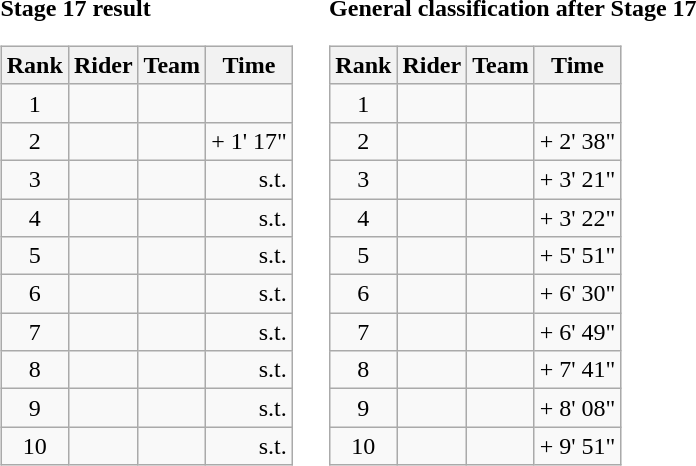<table>
<tr>
<td><strong>Stage 17 result</strong><br><table class="wikitable">
<tr>
<th scope="col">Rank</th>
<th scope="col">Rider</th>
<th scope="col">Team</th>
<th scope="col">Time</th>
</tr>
<tr>
<td style="text-align:center;">1</td>
<td></td>
<td></td>
<td style="text-align:right;"></td>
</tr>
<tr>
<td style="text-align:center;">2</td>
<td></td>
<td></td>
<td style="text-align:right;">+ 1' 17"</td>
</tr>
<tr>
<td style="text-align:center;">3</td>
<td></td>
<td></td>
<td style="text-align:right;">s.t.</td>
</tr>
<tr>
<td style="text-align:center;">4</td>
<td></td>
<td></td>
<td style="text-align:right;">s.t.</td>
</tr>
<tr>
<td style="text-align:center;">5</td>
<td></td>
<td></td>
<td style="text-align:right;">s.t.</td>
</tr>
<tr>
<td style="text-align:center;">6</td>
<td></td>
<td></td>
<td style="text-align:right;">s.t.</td>
</tr>
<tr>
<td style="text-align:center;">7</td>
<td></td>
<td></td>
<td style="text-align:right;">s.t.</td>
</tr>
<tr>
<td style="text-align:center;">8</td>
<td></td>
<td></td>
<td style="text-align:right;">s.t.</td>
</tr>
<tr>
<td style="text-align:center;">9</td>
<td></td>
<td></td>
<td style="text-align:right;">s.t.</td>
</tr>
<tr>
<td style="text-align:center;">10</td>
<td></td>
<td></td>
<td style="text-align:right;">s.t.</td>
</tr>
</table>
</td>
<td></td>
<td><strong>General classification after Stage 17</strong><br><table class="wikitable">
<tr>
<th scope="col">Rank</th>
<th scope="col">Rider</th>
<th scope="col">Team</th>
<th scope="col">Time</th>
</tr>
<tr>
<td style="text-align:center;">1</td>
<td></td>
<td></td>
<td style="text-align:right;"></td>
</tr>
<tr>
<td style="text-align:center;">2</td>
<td></td>
<td></td>
<td style="text-align:right;">+ 2' 38"</td>
</tr>
<tr>
<td style="text-align:center;">3</td>
<td></td>
<td></td>
<td style="text-align:right;">+ 3' 21"</td>
</tr>
<tr>
<td style="text-align:center;">4</td>
<td></td>
<td></td>
<td style="text-align:right;">+ 3' 22"</td>
</tr>
<tr>
<td style="text-align:center;">5</td>
<td></td>
<td></td>
<td style="text-align:right;">+ 5' 51"</td>
</tr>
<tr>
<td style="text-align:center;">6</td>
<td></td>
<td></td>
<td style="text-align:right;">+ 6' 30"</td>
</tr>
<tr>
<td style="text-align:center;">7</td>
<td></td>
<td></td>
<td style="text-align:right;">+ 6' 49"</td>
</tr>
<tr>
<td style="text-align:center;">8</td>
<td></td>
<td></td>
<td style="text-align:right;">+ 7' 41"</td>
</tr>
<tr>
<td style="text-align:center;">9</td>
<td></td>
<td></td>
<td style="text-align:right;">+ 8' 08"</td>
</tr>
<tr>
<td style="text-align:center;">10</td>
<td></td>
<td></td>
<td style="text-align:right;">+ 9' 51"</td>
</tr>
</table>
</td>
</tr>
</table>
